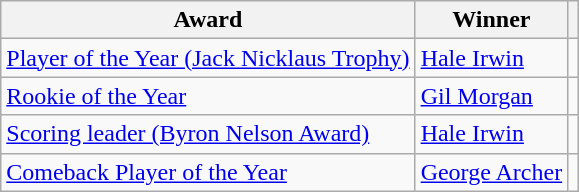<table class="wikitable">
<tr>
<th>Award</th>
<th>Winner</th>
<th></th>
</tr>
<tr>
<td><a href='#'>Player of the Year (Jack Nicklaus Trophy)</a></td>
<td> <a href='#'>Hale Irwin</a></td>
<td></td>
</tr>
<tr>
<td><a href='#'>Rookie of the Year</a></td>
<td> <a href='#'>Gil Morgan</a></td>
<td></td>
</tr>
<tr>
<td><a href='#'>Scoring leader (Byron Nelson Award)</a></td>
<td> <a href='#'>Hale Irwin</a></td>
<td></td>
</tr>
<tr>
<td><a href='#'>Comeback Player of the Year</a></td>
<td> <a href='#'>George Archer</a></td>
<td></td>
</tr>
</table>
